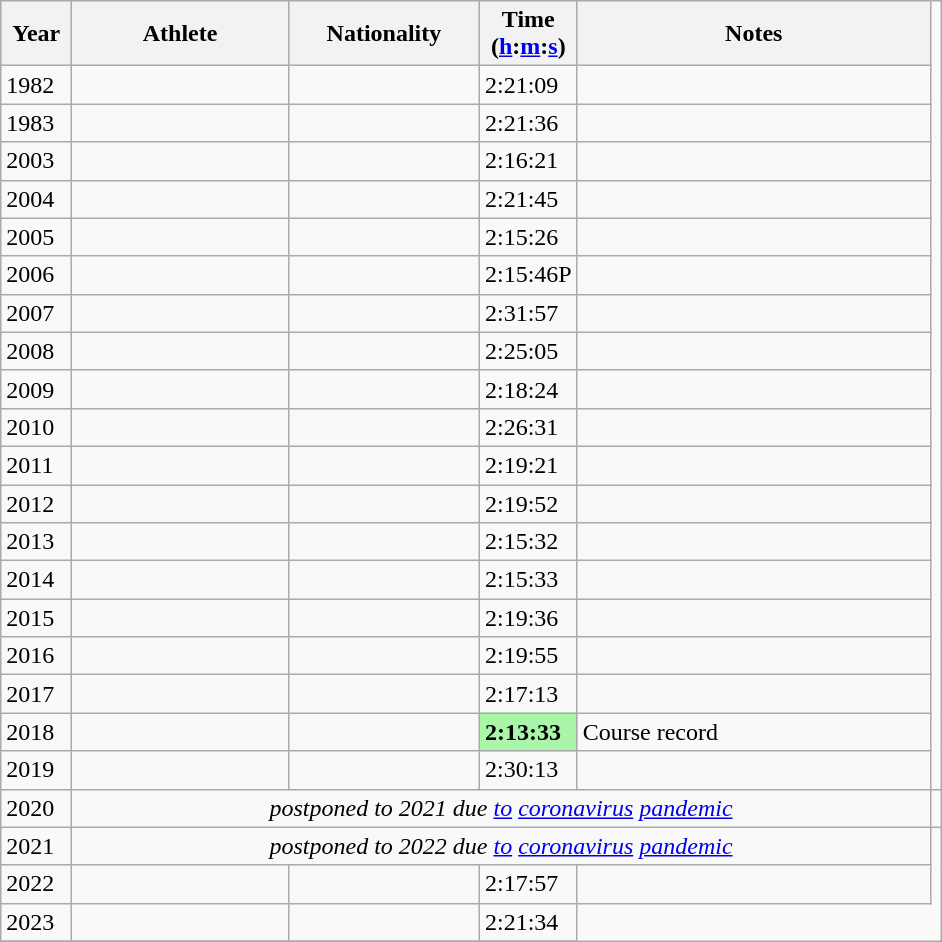<table class="wikitable sortable">
<tr>
<th width="40">Year</th>
<th width="137">Athlete</th>
<th width="120">Nationality</th>
<th width="50">Time<br>(<a href='#'>h</a>:<a href='#'>m</a>:<a href='#'>s</a>)</th>
<th width="228" class="unsortable">Notes</th>
</tr>
<tr>
<td>1982</td>
<td></td>
<td></td>
<td>2:21:09</td>
<td></td>
</tr>
<tr>
<td>1983</td>
<td></td>
<td></td>
<td>2:21:36</td>
<td></td>
</tr>
<tr>
<td>2003</td>
<td></td>
<td></td>
<td>2:16:21</td>
<td></td>
</tr>
<tr>
<td>2004</td>
<td></td>
<td></td>
<td>2:21:45</td>
<td></td>
</tr>
<tr>
<td>2005</td>
<td></td>
<td></td>
<td>2:15:26</td>
<td></td>
</tr>
<tr>
<td>2006</td>
<td></td>
<td></td>
<td>2:15:46P</td>
<td></td>
</tr>
<tr>
<td>2007</td>
<td></td>
<td></td>
<td>2:31:57</td>
<td></td>
</tr>
<tr>
<td>2008</td>
<td></td>
<td></td>
<td>2:25:05</td>
<td></td>
</tr>
<tr>
<td>2009</td>
<td></td>
<td></td>
<td>2:18:24</td>
<td></td>
</tr>
<tr>
<td>2010</td>
<td></td>
<td></td>
<td>2:26:31</td>
<td></td>
</tr>
<tr>
<td>2011</td>
<td></td>
<td></td>
<td>2:19:21</td>
<td></td>
</tr>
<tr>
<td>2012</td>
<td></td>
<td></td>
<td>2:19:52</td>
<td></td>
</tr>
<tr>
<td>2013</td>
<td></td>
<td></td>
<td>2:15:32</td>
<td></td>
</tr>
<tr>
<td>2014</td>
<td></td>
<td></td>
<td>2:15:33</td>
<td></td>
</tr>
<tr>
<td>2015</td>
<td></td>
<td></td>
<td>2:19:36</td>
<td></td>
</tr>
<tr>
<td>2016</td>
<td></td>
<td></td>
<td>2:19:55</td>
<td></td>
</tr>
<tr>
<td>2017</td>
<td></td>
<td></td>
<td>2:17:13</td>
<td></td>
</tr>
<tr>
<td>2018</td>
<td></td>
<td></td>
<td bgcolor=#A9F5A9><strong>2:13:33</strong></td>
<td>Course record</td>
</tr>
<tr>
<td>2019</td>
<td></td>
<td></td>
<td>2:30:13</td>
<td></td>
</tr>
<tr>
<td>2020</td>
<td colspan="4" align="center"><em>postponed to 2021 due <a href='#'>to</a> <a href='#'>coronavirus</a> <a href='#'>pandemic</a></em></td>
<td></td>
</tr>
<tr>
<td>2021</td>
<td colspan="4" align="center"><em>postponed to 2022 due <a href='#'>to</a> <a href='#'>coronavirus</a> <a href='#'>pandemic</a></em></td>
</tr>
<tr>
<td>2022</td>
<td></td>
<td></td>
<td>2:17:57</td>
<td></td>
</tr>
<tr>
<td>2023</td>
<td></td>
<td></td>
<td>2:21:34</td>
</tr>
<tr>
</tr>
</table>
